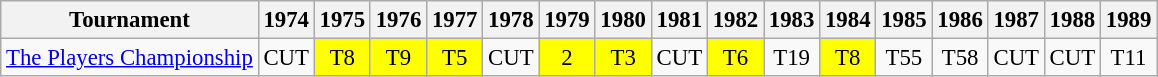<table class="wikitable" style="font-size:95%;text-align:center;">
<tr>
<th>Tournament</th>
<th>1974</th>
<th>1975</th>
<th>1976</th>
<th>1977</th>
<th>1978</th>
<th>1979</th>
<th>1980</th>
<th>1981</th>
<th>1982</th>
<th>1983</th>
<th>1984</th>
<th>1985</th>
<th>1986</th>
<th>1987</th>
<th>1988</th>
<th>1989</th>
</tr>
<tr>
<td align=left><a href='#'>The Players Championship</a></td>
<td>CUT</td>
<td style="background:yellow;">T8</td>
<td style="background:yellow;">T9</td>
<td style="background:yellow;">T5</td>
<td>CUT</td>
<td style="background:yellow;">2</td>
<td style="background:yellow;">T3</td>
<td>CUT</td>
<td style="background:yellow;">T6</td>
<td>T19</td>
<td style="background:yellow;">T8</td>
<td>T55</td>
<td>T58</td>
<td>CUT</td>
<td>CUT</td>
<td>T11</td>
</tr>
</table>
